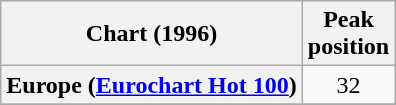<table class="wikitable sortable plainrowheaders" style="text-align:center">
<tr>
<th>Chart (1996)</th>
<th>Peak<br>position</th>
</tr>
<tr>
<th scope="row">Europe (<a href='#'>Eurochart Hot 100</a>)</th>
<td>32</td>
</tr>
<tr>
</tr>
<tr>
</tr>
<tr>
</tr>
</table>
